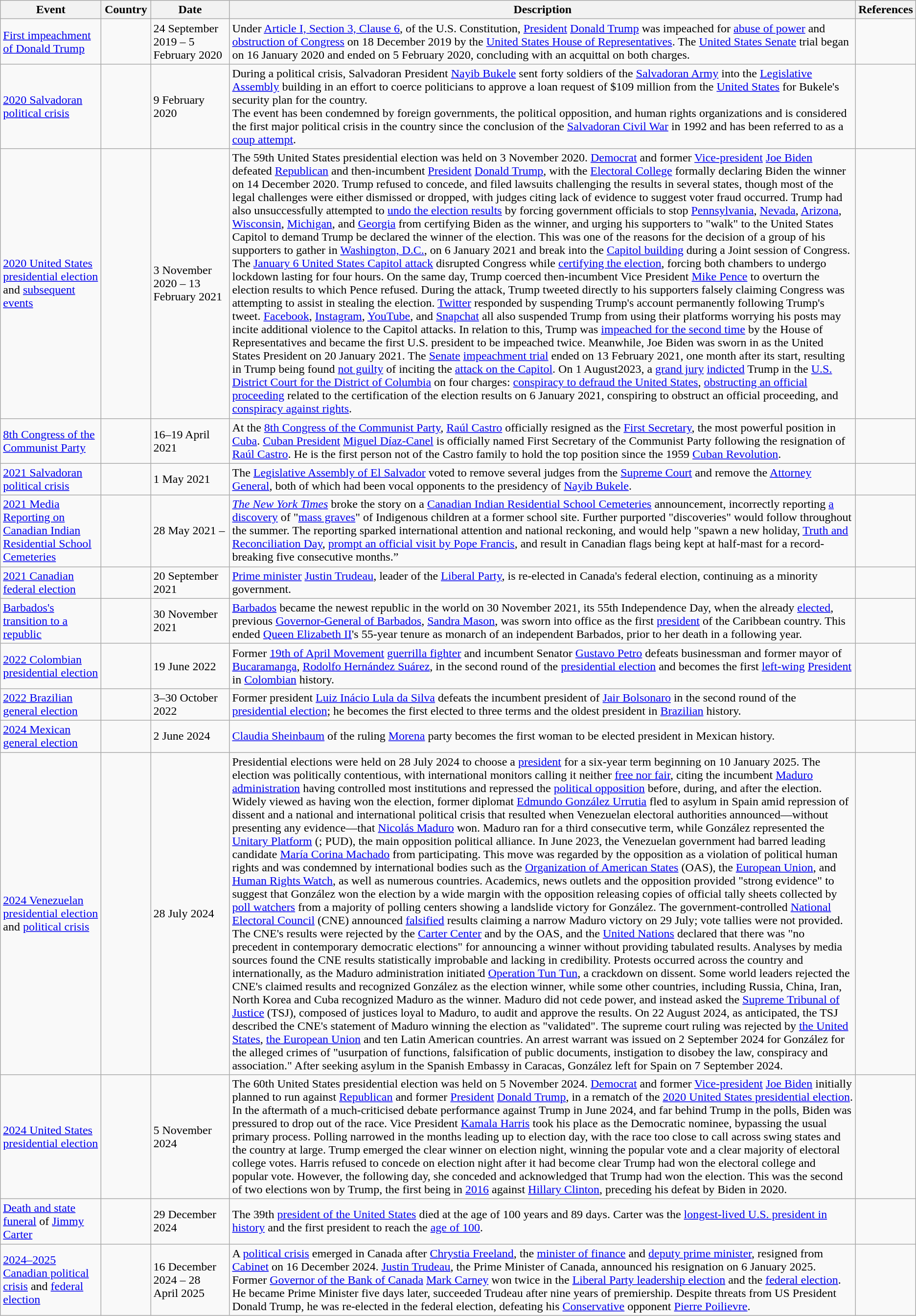<table class="wikitable mw-collapsible sortable">
<tr>
<th style="width:130px;">Event</th>
<th style="width:60px;">Country</th>
<th style="width:100px;">Date</th>
<th>Description</th>
<th>References</th>
</tr>
<tr>
<td><a href='#'>First impeachment of Donald Trump</a></td>
<td></td>
<td>24 September 2019 – 5 February 2020</td>
<td>Under <a href='#'>Article I, Section 3, Clause 6</a>, of the U.S. Constitution, <a href='#'>President</a> <a href='#'>Donald Trump</a> was impeached for <a href='#'>abuse of power</a> and <a href='#'>obstruction of Congress</a> on 18 December 2019 by the <a href='#'>United States House of Representatives</a>. The <a href='#'>United States Senate</a> trial began on 16 January 2020 and ended on 5 February 2020, concluding with an acquittal on both charges.</td>
<td></td>
</tr>
<tr>
<td><a href='#'>2020 Salvadoran political crisis</a></td>
<td></td>
<td>9 February 2020</td>
<td>During a political crisis, Salvadoran President <a href='#'>Nayib Bukele</a> sent forty soldiers of the <a href='#'>Salvadoran Army</a> into the <a href='#'>Legislative Assembly</a> building in an effort to coerce politicians to approve a loan request of $109 million from the <a href='#'>United States</a> for Bukele's security plan for the country.<br>The event has been condemned by foreign governments, the political opposition, and human rights organizations and is considered the first major political crisis in the country since the conclusion of the <a href='#'>Salvadoran Civil War</a> in 1992 and has been referred to as a <a href='#'>coup attempt</a>.</td>
<td></td>
</tr>
<tr>
<td><a href='#'>2020 United States presidential election</a> and <a href='#'>subsequent</a> <a href='#'>events</a></td>
<td></td>
<td>3 November 2020 – 13 February 2021</td>
<td>The 59th United States presidential election was held on 3 November 2020. <a href='#'>Democrat</a> and former <a href='#'>Vice-president</a> <a href='#'>Joe Biden</a> defeated <a href='#'>Republican</a> and then-incumbent <a href='#'>President</a> <a href='#'>Donald Trump</a>, with the <a href='#'>Electoral College</a> formally declaring Biden the winner on 14 December 2020. Trump refused to concede, and filed lawsuits challenging the results in several states, though most of the legal challenges were either dismissed or dropped, with judges citing lack of evidence to suggest voter fraud occurred. Trump had also unsuccessfully attempted to <a href='#'>undo the election results</a> by forcing government officials to stop <a href='#'>Pennsylvania</a>, <a href='#'>Nevada</a>, <a href='#'>Arizona</a>, <a href='#'>Wisconsin</a>, <a href='#'>Michigan</a>, and <a href='#'>Georgia</a> from certifying Biden as the winner, and urging his supporters to "walk" to the United States Capitol to demand Trump be declared the winner of the election. This was one of the reasons for the decision of a group of his supporters to gather in <a href='#'>Washington, D.C.</a>, on 6 January 2021 and break into the <a href='#'>Capitol building</a> during a Joint session of Congress. The <a href='#'>January 6 United States Capitol attack</a> disrupted Congress while <a href='#'>certifying the election</a>, forcing both chambers to undergo lockdown lasting for four hours. On the same day, Trump coerced then-incumbent Vice President <a href='#'>Mike Pence</a> to overturn the election results to which Pence refused. During the attack, Trump tweeted directly to his supporters falsely claiming Congress was attempting to assist in stealing the election. <a href='#'>Twitter</a> responded by suspending Trump's account permanently following Trump's tweet. <a href='#'>Facebook</a>, <a href='#'>Instagram</a>, <a href='#'>YouTube</a>, and <a href='#'>Snapchat</a> all also suspended Trump from using their platforms worrying his posts may incite additional violence to the Capitol attacks. In relation to this, Trump was <a href='#'>impeached for the second time</a> by the House of Representatives and became the first U.S. president to be impeached twice. Meanwhile, Joe Biden was sworn in as the United States President on 20 January 2021. The <a href='#'>Senate</a> <a href='#'>impeachment trial</a> ended on 13 February 2021, one month after its start, resulting in Trump being found <a href='#'>not guilty</a> of inciting the <a href='#'>attack on the Capitol</a>. On 1 August2023, a <a href='#'>grand jury</a> <a href='#'>indicted</a> Trump in the <a href='#'>U.S. District Court for the District of Columbia</a> on four charges: <a href='#'>conspiracy to defraud the United States</a>, <a href='#'>obstructing an official proceeding</a> related to the certification of the election results on 6 January 2021, conspiring to obstruct an official proceeding, and <a href='#'>conspiracy against rights</a>.</td>
<td><br><br></td>
</tr>
<tr>
<td><a href='#'>8th Congress of the Communist Party</a></td>
<td></td>
<td>16–19 April 2021</td>
<td>At the <a href='#'>8th Congress of the Communist Party</a>, <a href='#'>Raúl Castro</a> officially resigned as the <a href='#'>First Secretary</a>, the most powerful position in <a href='#'>Cuba</a>. <a href='#'>Cuban President</a> <a href='#'>Miguel Díaz-Canel</a> is officially named First Secretary of the Communist Party following the resignation of <a href='#'>Raúl Castro</a>. He is the first person not of the Castro family to hold the top position since the 1959 <a href='#'>Cuban Revolution</a>.</td>
<td></td>
</tr>
<tr>
<td><a href='#'>2021 Salvadoran political crisis</a></td>
<td></td>
<td>1 May 2021</td>
<td>The <a href='#'>Legislative Assembly of El Salvador</a> voted to remove several judges from the <a href='#'>Supreme Court</a> and remove the <a href='#'>Attorney General</a>, both of which had been vocal opponents to the presidency of <a href='#'>Nayib Bukele</a>.</td>
<td></td>
</tr>
<tr>
<td><a href='#'>2021 Media Reporting on Canadian Indian Residential School Cemeteries</a></td>
<td></td>
<td>28 May 2021 –</td>
<td><em><a href='#'>The New York Times</a></em> broke the story on a <a href='#'>Canadian Indian Residential School Cemeteries</a> announcement, incorrectly reporting <a href='#'>a discovery</a> of "<a href='#'>mass graves</a>" of Indigenous children at a former school site. Further purported "discoveries" would follow throughout the summer. The reporting sparked international attention and national reckoning, and would help "spawn a new holiday, <a href='#'>Truth and Reconciliation Day</a>, <a href='#'>prompt an official visit by Pope Francis</a>, and result in Canadian flags being kept at half-mast for a record-breaking five consecutive months.”</td>
<td></td>
</tr>
<tr>
<td><a href='#'>2021 Canadian federal election</a></td>
<td></td>
<td>20 September 2021</td>
<td><a href='#'>Prime minister</a> <a href='#'>Justin Trudeau</a>, leader of the <a href='#'>Liberal Party</a>, is re-elected in Canada's federal election, continuing as a minority government.</td>
<td></td>
</tr>
<tr>
<td><a href='#'>Barbados's transition to a republic</a></td>
<td></td>
<td>30 November 2021</td>
<td><a href='#'>Barbados</a> became the newest republic in the world on 30 November 2021, its 55th Independence Day, when the already <a href='#'>elected</a>, previous <a href='#'>Governor-General of Barbados</a>, <a href='#'>Sandra Mason</a>, was sworn into office as the first <a href='#'>president</a> of the Caribbean country. This ended <a href='#'>Queen Elizabeth II</a>'s 55-year tenure as monarch of an independent Barbados, prior to her death in a following year.</td>
<td></td>
</tr>
<tr>
<td><a href='#'>2022 Colombian presidential election</a></td>
<td></td>
<td>19 June 2022</td>
<td>Former <a href='#'>19th of April Movement</a> <a href='#'>guerrilla fighter</a> and incumbent Senator <a href='#'>Gustavo Petro</a> defeats businessman and former mayor of <a href='#'>Bucaramanga</a>, <a href='#'>Rodolfo Hernández Suárez</a>, in the second round of the <a href='#'>presidential election</a> and becomes the first <a href='#'>left-wing</a> <a href='#'>President</a> in <a href='#'>Colombian</a> history.</td>
<td></td>
</tr>
<tr>
<td><a href='#'>2022 Brazilian general election</a></td>
<td></td>
<td>3–30 October 2022</td>
<td>Former president <a href='#'>Luiz Inácio Lula da Silva</a> defeats the incumbent president of <a href='#'>Jair Bolsonaro</a> in the second round of the <a href='#'>presidential election</a>; he becomes the first elected to three terms and the oldest president in <a href='#'>Brazilian</a> history.</td>
<td></td>
</tr>
<tr>
<td><a href='#'>2024 Mexican general election</a></td>
<td></td>
<td>2 June 2024</td>
<td><a href='#'>Claudia Sheinbaum</a> of the ruling <a href='#'>Morena</a> party becomes the first woman to be elected president in Mexican history.</td>
<td></td>
</tr>
<tr>
<td><a href='#'>2024 Venezuelan presidential election</a> and <a href='#'>political crisis</a></td>
<td></td>
<td>28 July 2024</td>
<td>Presidential elections were held on 28 July 2024 to choose a <a href='#'>president</a> for a six-year term beginning on 10 January 2025. The election was politically contentious, with international monitors calling it neither <a href='#'>free nor fair</a>, citing the incumbent <a href='#'>Maduro administration</a> having controlled most institutions and repressed the <a href='#'>political opposition</a> before, during, and after the election. Widely viewed as having won the election, former diplomat <a href='#'>Edmundo González Urrutia</a> fled to asylum in Spain amid repression of dissent and a national and international political crisis that resulted when Venezuelan electoral authorities announced—without presenting any evidence—that <a href='#'>Nicolás Maduro</a> won. Maduro ran for a third consecutive term, while González represented the <a href='#'>Unitary Platform</a> (; PUD), the main opposition political alliance. In June 2023, the Venezuelan government had barred leading candidate <a href='#'>María Corina Machado</a> from participating. This move was regarded by the opposition as a violation of political human rights and was condemned by international bodies such as the <a href='#'>Organization of American States</a> (OAS), the <a href='#'>European Union</a>, and <a href='#'>Human Rights Watch</a>, as well as numerous countries. Academics, news outlets and the opposition provided "strong evidence" to suggest that González won the election by a wide margin with the opposition releasing copies of official tally sheets collected by <a href='#'>poll watchers</a> from a majority of polling centers showing a landslide victory for González. The government-controlled <a href='#'>National Electoral Council</a> (CNE) announced <a href='#'>falsified</a> results claiming a narrow Maduro victory on 29 July; vote tallies were not provided. The CNE's results were rejected by the <a href='#'>Carter Center</a> and by the OAS, and the <a href='#'>United Nations</a> declared that there was "no precedent in contemporary democratic elections" for announcing a winner without providing tabulated results. Analyses by media sources found the CNE results statistically improbable and lacking in credibility. Protests occurred across the country and internationally, as the Maduro administration initiated <a href='#'>Operation Tun Tun</a>, a crackdown on dissent. Some world leaders rejected the CNE's claimed results and recognized González as the election winner, while some other countries, including Russia, China, Iran, North Korea and Cuba recognized Maduro as the winner. Maduro did not cede power, and instead asked the <a href='#'>Supreme Tribunal of Justice</a> (TSJ), composed of justices loyal to Maduro, to audit and approve the results. On 22 August 2024, as anticipated, the TSJ described the CNE's statement of Maduro winning the election as "validated". The supreme court ruling was rejected by <a href='#'>the United States</a>, <a href='#'>the European Union</a> and ten Latin American countries. An arrest warrant was issued on 2 September 2024 for González for the alleged crimes of "usurpation of functions, falsification of public documents, instigation to disobey the law, conspiracy and association." After seeking asylum in the Spanish Embassy in Caracas, González left for Spain on 7 September 2024.</td>
<td></td>
</tr>
<tr>
<td><a href='#'>2024 United States presidential election</a></td>
<td></td>
<td>5 November 2024</td>
<td>The 60th United States presidential election was held on 5 November 2024. <a href='#'>Democrat</a> and former <a href='#'>Vice-president</a> <a href='#'>Joe Biden</a> initially planned to run against <a href='#'>Republican</a> and former <a href='#'>President</a> <a href='#'>Donald Trump</a>, in a rematch of the <a href='#'>2020 United States presidential election</a>. In the aftermath of a much-criticised debate performance against Trump in June 2024, and far behind Trump in the polls, Biden was pressured to drop out of the race. Vice President <a href='#'>Kamala Harris</a> took his place as the Democratic nominee, bypassing the usual primary process. Polling narrowed in the months leading up to election day, with the race too close to call across swing states and the country at large. Trump emerged the clear winner on election night, winning the popular vote and a clear majority of electoral college votes. Harris refused to concede on election night after it had become clear Trump had won the electoral college and popular vote. However, the following day, she conceded and acknowledged that Trump had won the election. This was the second of two elections won by Trump, the first being in <a href='#'>2016</a> against <a href='#'>Hillary Clinton</a>, preceding his defeat by Biden in 2020.</td>
<td></td>
</tr>
<tr>
<td><a href='#'>Death and state funeral</a> of <a href='#'>Jimmy Carter</a></td>
<td></td>
<td>29 December 2024</td>
<td>The 39th <a href='#'>president of the United States</a> died at the age of 100 years and 89 days. Carter was the <a href='#'>longest-lived U.S. president in history</a> and the first president to reach the <a href='#'>age of 100</a>.</td>
<td></td>
</tr>
<tr>
<td><a href='#'>2024–2025 Canadian political crisis</a> and <a href='#'>federal election</a></td>
<td></td>
<td>16 December 2024 – 28 April 2025</td>
<td>A <a href='#'>political crisis</a> emerged in Canada after <a href='#'>Chrystia Freeland</a>, the <a href='#'>minister of finance</a> and <a href='#'>deputy prime minister</a>, resigned from <a href='#'>Cabinet</a> on 16 December 2024. <a href='#'>Justin Trudeau</a>, the Prime Minister of Canada, announced his resignation on 6 January 2025. Former <a href='#'>Governor of the Bank of Canada</a> <a href='#'>Mark Carney</a> won twice in the <a href='#'>Liberal Party leadership election</a> and the <a href='#'>federal election</a>. He became Prime Minister five days later, succeeded Trudeau after nine years of premiership. Despite threats from US President Donald Trump, he was re-elected in the federal election, defeating his <a href='#'>Conservative</a> opponent <a href='#'>Pierre Poilievre</a>.</td>
<td><br></td>
</tr>
</table>
